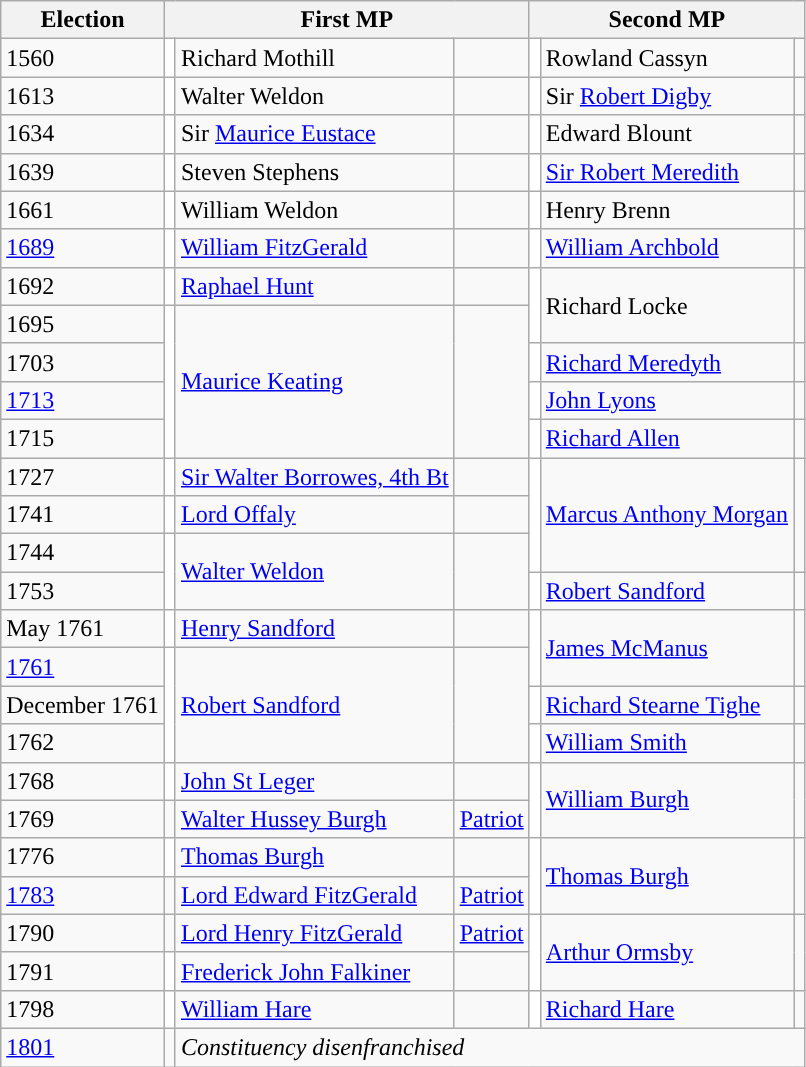<table class="wikitable">
<tr>
<th>Election</th>
<th colspan=3>First MP</th>
<th colspan=3>Second MP</th>
</tr>
<tr>
<td>1560</td>
<td style="background-color: white"></td>
<td>Richard Mothill</td>
<td></td>
<td style="background-color: white"></td>
<td>Rowland Cassyn </td>
<td></td>
</tr>
<tr>
<td>1613</td>
<td style="background-color: white"></td>
<td>Walter Weldon</td>
<td></td>
<td style="background-color: white"></td>
<td>Sir <a href='#'>Robert Digby</a></td>
<td></td>
</tr>
<tr>
<td>1634</td>
<td style="background-color: white"></td>
<td>Sir <a href='#'>Maurice Eustace</a></td>
<td></td>
<td style="background-color: white"></td>
<td>Edward Blount</td>
<td></td>
</tr>
<tr>
<td>1639</td>
<td style="background-color: white"></td>
<td>Steven Stephens</td>
<td></td>
<td style="background-color: white"></td>
<td><a href='#'>Sir Robert Meredith</a></td>
<td></td>
</tr>
<tr>
<td>1661</td>
<td style="background-color: white"></td>
<td>William Weldon</td>
<td></td>
<td style="background-color: white"></td>
<td>Henry Brenn </td>
<td></td>
</tr>
<tr>
<td><a href='#'>1689</a></td>
<td style="background-color: white"></td>
<td><a href='#'>William FitzGerald</a></td>
<td></td>
<td style="background-color: white"></td>
<td><a href='#'>William Archbold</a></td>
<td></td>
</tr>
<tr>
<td>1692</td>
<td style="background-color: white"></td>
<td><a href='#'>Raphael Hunt</a></td>
<td></td>
<td rowspan="2" style="background-color: white"></td>
<td rowspan="2">Richard Locke</td>
<td rowspan="2"></td>
</tr>
<tr>
<td>1695</td>
<td rowspan="4" style="background-color: white"></td>
<td rowspan="4"><a href='#'>Maurice Keating</a></td>
<td rowspan="4"></td>
</tr>
<tr>
<td>1703</td>
<td style="background-color: white"></td>
<td><a href='#'>Richard Meredyth</a></td>
<td></td>
</tr>
<tr>
<td><a href='#'>1713</a></td>
<td style="background-color: white"></td>
<td><a href='#'>John Lyons</a></td>
<td></td>
</tr>
<tr>
<td>1715</td>
<td style="background-color: white"></td>
<td><a href='#'>Richard Allen</a></td>
<td></td>
</tr>
<tr>
<td>1727</td>
<td style="background-color: white"></td>
<td><a href='#'>Sir Walter Borrowes, 4th Bt</a></td>
<td></td>
<td rowspan="3" style="background-color: white"></td>
<td rowspan="3"><a href='#'>Marcus Anthony Morgan</a></td>
<td rowspan="3"></td>
</tr>
<tr>
<td>1741</td>
<td style="background-color: white"></td>
<td><a href='#'>Lord Offaly</a></td>
<td></td>
</tr>
<tr>
<td>1744</td>
<td rowspan="2" style="background-color: white"></td>
<td rowspan="2"><a href='#'>Walter Weldon</a></td>
<td rowspan="2"></td>
</tr>
<tr>
<td>1753</td>
<td style="background-color: white"></td>
<td><a href='#'>Robert Sandford</a></td>
<td></td>
</tr>
<tr>
<td>May 1761</td>
<td style="background-color: white"></td>
<td><a href='#'>Henry Sandford</a></td>
<td></td>
<td rowspan="2" style="background-color: white"></td>
<td rowspan="2"><a href='#'>James McManus</a></td>
<td rowspan="2"></td>
</tr>
<tr>
<td><a href='#'>1761</a></td>
<td rowspan="3" style="background-color: white"></td>
<td rowspan="3"><a href='#'>Robert Sandford</a></td>
<td rowspan="3"></td>
</tr>
<tr>
<td>December 1761</td>
<td style="background-color: white"></td>
<td><a href='#'>Richard Stearne Tighe</a></td>
<td></td>
</tr>
<tr>
<td>1762</td>
<td style="background-color: white"></td>
<td><a href='#'>William Smith</a></td>
<td></td>
</tr>
<tr>
<td>1768</td>
<td style="background-color: white"></td>
<td><a href='#'>John St Leger</a></td>
<td></td>
<td rowspan="2" style="background-color: white"></td>
<td rowspan="2"><a href='#'>William Burgh</a></td>
<td rowspan="2"></td>
</tr>
<tr>
<td>1769</td>
<td style="background-color: "></td>
<td><a href='#'>Walter Hussey Burgh</a></td>
<td><a href='#'>Patriot</a></td>
</tr>
<tr>
<td>1776</td>
<td style="background-color: white"></td>
<td><a href='#'>Thomas Burgh</a></td>
<td></td>
<td rowspan="2" style="background-color: white"></td>
<td rowspan="2"><a href='#'>Thomas Burgh</a></td>
<td rowspan="2"></td>
</tr>
<tr>
<td><a href='#'>1783</a></td>
<td style="background-color: "></td>
<td><a href='#'>Lord Edward FitzGerald</a></td>
<td><a href='#'>Patriot</a></td>
</tr>
<tr>
<td>1790</td>
<td style="background-color: "></td>
<td><a href='#'>Lord Henry FitzGerald</a></td>
<td><a href='#'>Patriot</a></td>
<td rowspan="2" style="background-color: white"></td>
<td rowspan="2"><a href='#'>Arthur Ormsby</a></td>
<td rowspan="2"></td>
</tr>
<tr>
<td>1791</td>
<td style="background-color: white"></td>
<td><a href='#'>Frederick John Falkiner</a></td>
<td></td>
</tr>
<tr>
<td>1798</td>
<td style="background-color: white"></td>
<td><a href='#'>William Hare</a></td>
<td></td>
<td style="background-color: white"></td>
<td><a href='#'>Richard Hare</a></td>
<td></td>
</tr>
<tr>
<td><a href='#'>1801</a></td>
<td></td>
<td colspan="5"><em>Constituency disenfranchised</em></td>
</tr>
</table>
